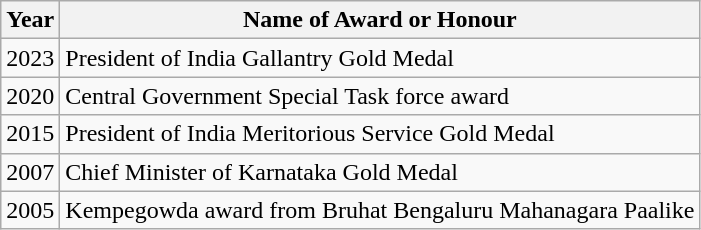<table class="wikitable sortable">
<tr>
<th>Year</th>
<th>Name of Award or Honour</th>
</tr>
<tr>
<td>2023</td>
<td>President of India Gallantry Gold Medal</td>
</tr>
<tr>
<td>2020</td>
<td>Central Government Special Task force award</td>
</tr>
<tr>
<td>2015</td>
<td>President of India Meritorious Service Gold Medal</td>
</tr>
<tr>
<td>2007</td>
<td>Chief Minister of Karnataka Gold Medal</td>
</tr>
<tr>
<td>2005</td>
<td>Kempegowda award from Bruhat Bengaluru Mahanagara Paalike</td>
</tr>
</table>
